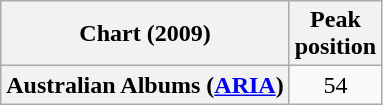<table class="wikitable plainrowheaders">
<tr>
<th scope="col">Chart (2009)</th>
<th scope="col">Peak<br>position</th>
</tr>
<tr>
<th scope="row">Australian Albums (<a href='#'>ARIA</a>)</th>
<td align="center">54</td>
</tr>
</table>
